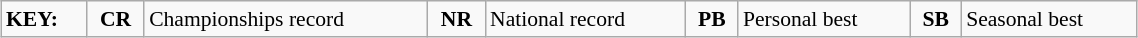<table class="wikitable" style="margin:0.5em auto; font-size:90%;position:relative;" width=60%>
<tr>
<td><strong>KEY:</strong></td>
<td align=center><strong>CR</strong></td>
<td>Championships record</td>
<td align=center><strong>NR</strong></td>
<td>National record</td>
<td align=center><strong>PB</strong></td>
<td>Personal best</td>
<td align=center><strong>SB</strong></td>
<td>Seasonal best</td>
</tr>
</table>
